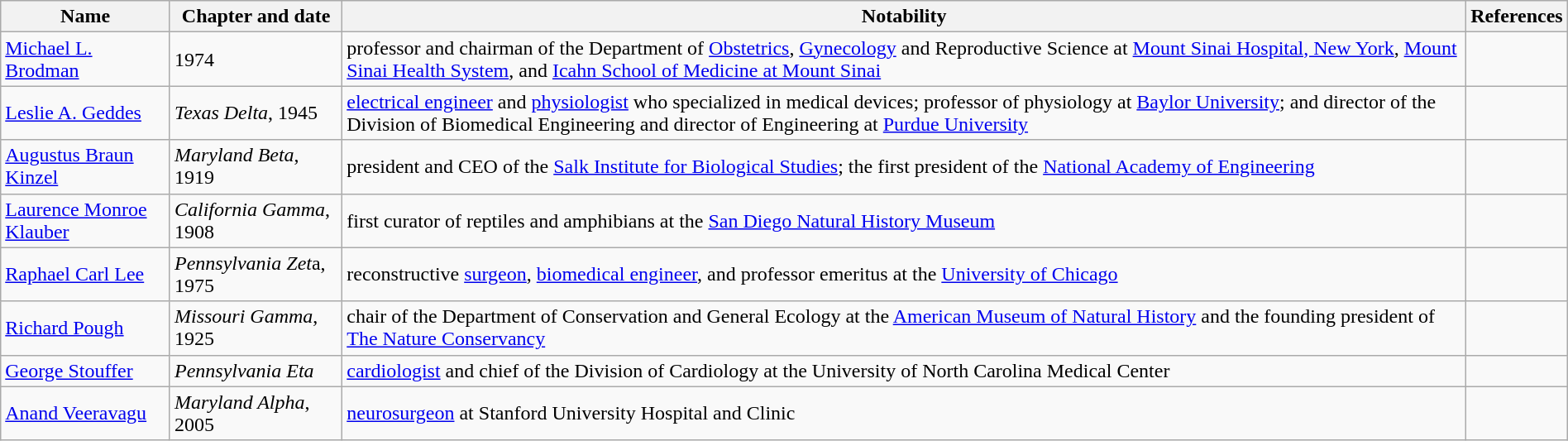<table class="wikitable sortable" " style="width:100%;">
<tr>
<th>Name</th>
<th>Chapter and date</th>
<th>Notability</th>
<th>References</th>
</tr>
<tr>
<td><a href='#'>Michael L. Brodman</a></td>
<td>1974</td>
<td>professor and chairman of the Department of <a href='#'>Obstetrics</a>, <a href='#'>Gynecology</a> and Reproductive Science at <a href='#'>Mount Sinai Hospital, New York</a>, <a href='#'>Mount Sinai Health System</a>, and <a href='#'>Icahn School of Medicine at Mount Sinai</a></td>
<td></td>
</tr>
<tr>
<td><a href='#'>Leslie A. Geddes</a></td>
<td><em>Texas Delta</em>, 1945</td>
<td><a href='#'>electrical engineer</a> and <a href='#'>physiologist</a> who specialized in medical devices; professor of physiology at <a href='#'>Baylor University</a>; and director of the Division of Biomedical Engineering and director of Engineering at <a href='#'>Purdue University</a></td>
<td></td>
</tr>
<tr>
<td><a href='#'>Augustus Braun Kinzel</a></td>
<td><em>Maryland Beta</em>, 1919</td>
<td>president and CEO of the <a href='#'>Salk Institute for Biological Studies</a>; the first president of the <a href='#'>National Academy of Engineering</a></td>
<td></td>
</tr>
<tr>
<td><a href='#'>Laurence Monroe Klauber</a></td>
<td><em>California Gamma</em>, 1908</td>
<td>first curator of reptiles and amphibians at the <a href='#'>San Diego Natural History Museum</a></td>
<td></td>
</tr>
<tr>
<td><a href='#'>Raphael Carl Lee</a></td>
<td><em>Pennsylvania Zet</em>a, 1975</td>
<td>reconstructive <a href='#'>surgeon</a>, <a href='#'>biomedical engineer</a>, and professor emeritus at the <a href='#'>University of Chicago</a></td>
<td></td>
</tr>
<tr>
<td><a href='#'>Richard Pough</a></td>
<td><em>Missouri Gamma</em>, 1925</td>
<td>chair of the Department of Conservation and General Ecology at the <a href='#'>American Museum of Natural History</a> and the founding president of <a href='#'>The Nature Conservancy</a></td>
<td></td>
</tr>
<tr>
<td><a href='#'>George Stouffer</a></td>
<td><em>Pennsylvania Eta</em></td>
<td><a href='#'>cardiologist</a> and chief of the Division of Cardiology at the University of North Carolina Medical Center</td>
<td></td>
</tr>
<tr>
<td><a href='#'>Anand Veeravagu</a></td>
<td><em>Maryland Alpha</em>, 2005</td>
<td><a href='#'>neurosurgeon</a> at Stanford University Hospital and Clinic</td>
<td></td>
</tr>
</table>
